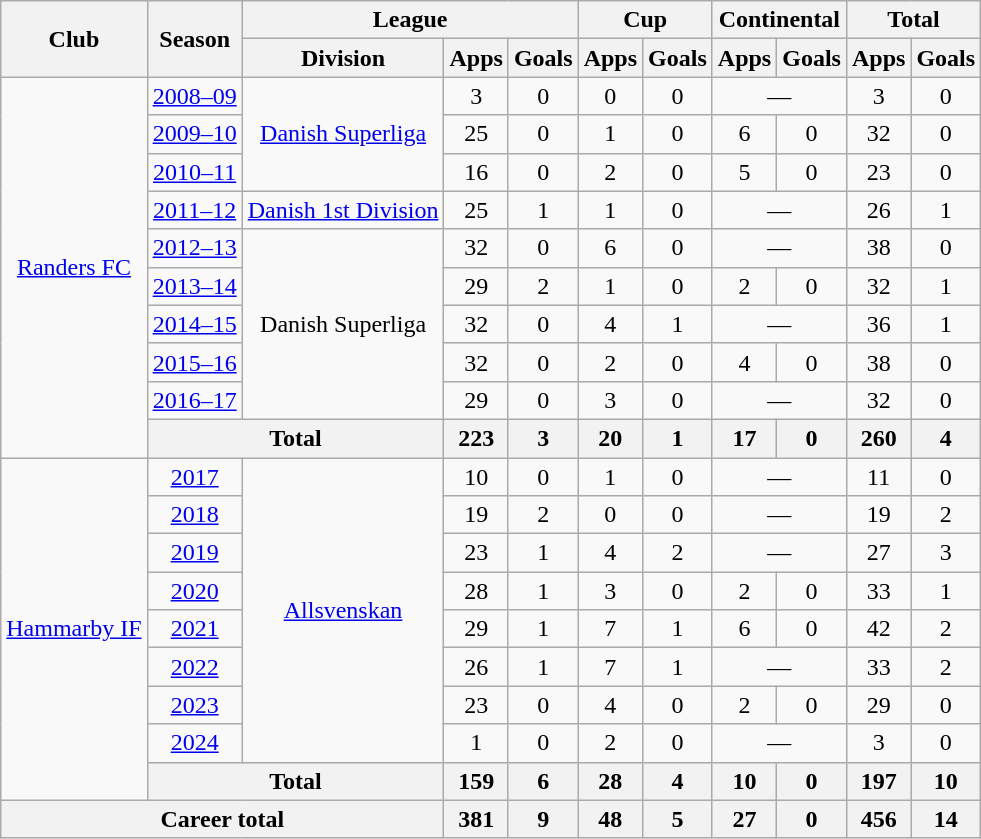<table class="wikitable" style="text-align:center">
<tr>
<th rowspan="2">Club</th>
<th rowspan="2">Season</th>
<th colspan="3">League</th>
<th colspan="2">Cup</th>
<th colspan="2">Continental</th>
<th colspan="2">Total</th>
</tr>
<tr>
<th>Division</th>
<th>Apps</th>
<th>Goals</th>
<th>Apps</th>
<th>Goals</th>
<th>Apps</th>
<th>Goals</th>
<th>Apps</th>
<th>Goals</th>
</tr>
<tr>
<td rowspan="10"><a href='#'>Randers FC</a></td>
<td><a href='#'>2008–09</a></td>
<td rowspan="3"><a href='#'>Danish Superliga</a></td>
<td>3</td>
<td>0</td>
<td>0</td>
<td>0</td>
<td colspan="2">—</td>
<td>3</td>
<td>0</td>
</tr>
<tr>
<td><a href='#'>2009–10</a></td>
<td>25</td>
<td>0</td>
<td>1</td>
<td>0</td>
<td>6</td>
<td>0</td>
<td>32</td>
<td>0</td>
</tr>
<tr>
<td><a href='#'>2010–11</a></td>
<td>16</td>
<td>0</td>
<td>2</td>
<td>0</td>
<td>5</td>
<td>0</td>
<td>23</td>
<td>0</td>
</tr>
<tr>
<td><a href='#'>2011–12</a></td>
<td><a href='#'>Danish 1st Division</a></td>
<td>25</td>
<td>1</td>
<td>1</td>
<td>0</td>
<td colspan="2">—</td>
<td>26</td>
<td>1</td>
</tr>
<tr>
<td><a href='#'>2012–13</a></td>
<td rowspan="5">Danish Superliga</td>
<td>32</td>
<td>0</td>
<td>6</td>
<td>0</td>
<td colspan="2">—</td>
<td>38</td>
<td>0</td>
</tr>
<tr>
<td><a href='#'>2013–14</a></td>
<td>29</td>
<td>2</td>
<td>1</td>
<td>0</td>
<td>2</td>
<td>0</td>
<td>32</td>
<td>1</td>
</tr>
<tr>
<td><a href='#'>2014–15</a></td>
<td>32</td>
<td>0</td>
<td>4</td>
<td>1</td>
<td colspan="2">—</td>
<td>36</td>
<td>1</td>
</tr>
<tr>
<td><a href='#'>2015–16</a></td>
<td>32</td>
<td>0</td>
<td>2</td>
<td>0</td>
<td>4</td>
<td>0</td>
<td>38</td>
<td>0</td>
</tr>
<tr>
<td><a href='#'>2016–17</a></td>
<td>29</td>
<td>0</td>
<td>3</td>
<td>0</td>
<td colspan="2">—</td>
<td>32</td>
<td>0</td>
</tr>
<tr>
<th colspan="2">Total</th>
<th>223</th>
<th>3</th>
<th>20</th>
<th>1</th>
<th>17</th>
<th>0</th>
<th>260</th>
<th>4</th>
</tr>
<tr>
<td rowspan="9"><a href='#'>Hammarby IF</a></td>
<td><a href='#'>2017</a></td>
<td rowspan="8"><a href='#'>Allsvenskan</a></td>
<td>10</td>
<td>0</td>
<td>1</td>
<td>0</td>
<td colspan="2">—</td>
<td>11</td>
<td>0</td>
</tr>
<tr>
<td><a href='#'>2018</a></td>
<td>19</td>
<td>2</td>
<td>0</td>
<td>0</td>
<td colspan="2">—</td>
<td>19</td>
<td>2</td>
</tr>
<tr>
<td><a href='#'>2019</a></td>
<td>23</td>
<td>1</td>
<td>4</td>
<td>2</td>
<td colspan="2">—</td>
<td>27</td>
<td>3</td>
</tr>
<tr>
<td><a href='#'>2020</a></td>
<td>28</td>
<td>1</td>
<td>3</td>
<td>0</td>
<td>2</td>
<td>0</td>
<td>33</td>
<td>1</td>
</tr>
<tr>
<td><a href='#'>2021</a></td>
<td>29</td>
<td>1</td>
<td>7</td>
<td>1</td>
<td>6</td>
<td>0</td>
<td>42</td>
<td>2</td>
</tr>
<tr>
<td><a href='#'>2022</a></td>
<td>26</td>
<td>1</td>
<td>7</td>
<td>1</td>
<td colspan="2">—</td>
<td>33</td>
<td>2</td>
</tr>
<tr>
<td><a href='#'>2023</a></td>
<td>23</td>
<td>0</td>
<td>4</td>
<td>0</td>
<td>2</td>
<td>0</td>
<td>29</td>
<td>0</td>
</tr>
<tr>
<td><a href='#'>2024</a></td>
<td>1</td>
<td>0</td>
<td>2</td>
<td>0</td>
<td colspan="2">—</td>
<td>3</td>
<td>0</td>
</tr>
<tr>
<th colspan="2">Total</th>
<th>159</th>
<th>6</th>
<th>28</th>
<th>4</th>
<th>10</th>
<th>0</th>
<th>197</th>
<th>10</th>
</tr>
<tr>
<th colspan="3">Career total</th>
<th>381</th>
<th>9</th>
<th>48</th>
<th>5</th>
<th>27</th>
<th>0</th>
<th>456</th>
<th>14</th>
</tr>
</table>
